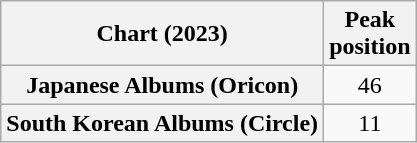<table class="wikitable sortable plainrowheaders" style="text-align:center">
<tr>
<th scope="col">Chart (2023)</th>
<th scope="col">Peak<br>position</th>
</tr>
<tr>
<th scope="row">Japanese Albums (Oricon)</th>
<td>46</td>
</tr>
<tr>
<th scope="row">South Korean Albums (Circle)</th>
<td>11</td>
</tr>
</table>
